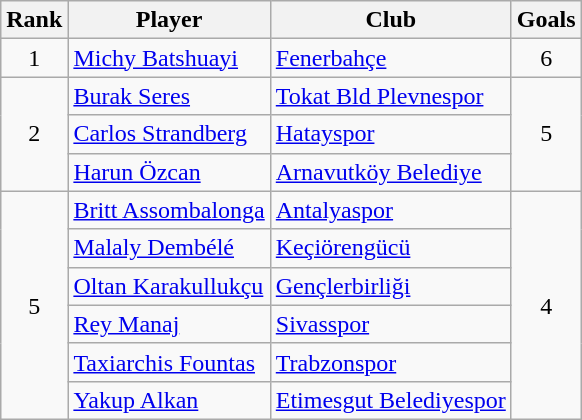<table class="wikitable sortable" style="text-align:center">
<tr>
<th>Rank</th>
<th>Player</th>
<th>Club</th>
<th>Goals</th>
</tr>
<tr>
<td rowspan="1">1</td>
<td align="left"> <a href='#'>Michy Batshuayi</a></td>
<td align="left"><a href='#'>Fenerbahçe</a></td>
<td rowspan="1">6</td>
</tr>
<tr>
<td rowspan="3">2</td>
<td align="left"> <a href='#'>Burak Seres</a></td>
<td align="left"><a href='#'>Tokat Bld Plevnespor</a></td>
<td rowspan="3">5</td>
</tr>
<tr>
<td align="left"> <a href='#'>Carlos Strandberg</a></td>
<td align="left"><a href='#'>Hatayspor</a></td>
</tr>
<tr>
<td align="left"> <a href='#'>Harun Özcan</a></td>
<td align="left"><a href='#'>Arnavutköy Belediye</a></td>
</tr>
<tr>
<td rowspan="6">5</td>
<td align="left"> <a href='#'>Britt Assombalonga</a></td>
<td align="left"><a href='#'>Antalyaspor</a></td>
<td rowspan="6">4</td>
</tr>
<tr>
<td align="left"> <a href='#'>Malaly Dembélé</a></td>
<td align="left"><a href='#'>Keçiörengücü</a></td>
</tr>
<tr>
<td align="left"> <a href='#'>Oltan Karakullukçu</a></td>
<td align="left"><a href='#'>Gençlerbirliği</a></td>
</tr>
<tr>
<td align="left"> <a href='#'>Rey Manaj</a></td>
<td align="left"><a href='#'>Sivasspor</a></td>
</tr>
<tr>
<td align="left"> <a href='#'>Taxiarchis Fountas</a></td>
<td align="left"><a href='#'>Trabzonspor</a></td>
</tr>
<tr>
<td align="left"> <a href='#'>Yakup Alkan</a></td>
<td align="left"><a href='#'>Etimesgut Belediyespor</a></td>
</tr>
</table>
